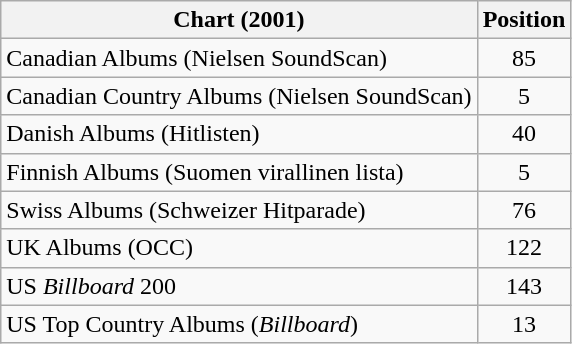<table class="wikitable sortable">
<tr>
<th>Chart (2001)</th>
<th>Position</th>
</tr>
<tr>
<td>Canadian Albums (Nielsen SoundScan)</td>
<td align="center">85</td>
</tr>
<tr>
<td>Canadian Country Albums (Nielsen SoundScan)</td>
<td align=center>5</td>
</tr>
<tr>
<td>Danish Albums (Hitlisten)</td>
<td style="text-align:center;">40</td>
</tr>
<tr>
<td>Finnish Albums (Suomen virallinen lista)</td>
<td style="text-align:center;">5</td>
</tr>
<tr>
<td>Swiss Albums (Schweizer Hitparade)</td>
<td style="text-align:center;">76</td>
</tr>
<tr>
<td>UK Albums (OCC)</td>
<td style="text-align:center;">122</td>
</tr>
<tr>
<td align="left">US <em>Billboard</em> 200</td>
<td style="text-align:center;">143</td>
</tr>
<tr>
<td align="left">US Top Country Albums (<em>Billboard</em>)</td>
<td style="text-align:center;">13</td>
</tr>
</table>
